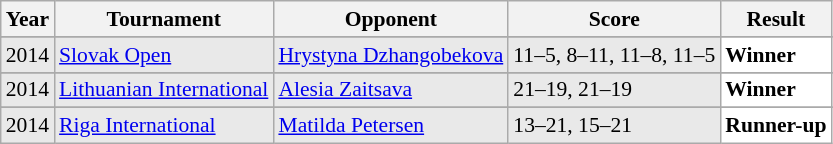<table class="sortable wikitable" style="font-size: 90%;">
<tr>
<th>Year</th>
<th>Tournament</th>
<th>Opponent</th>
<th>Score</th>
<th>Result</th>
</tr>
<tr>
</tr>
<tr style="background:#E9E9E9">
<td align="center">2014</td>
<td align="left"><a href='#'>Slovak Open</a></td>
<td align="left"> <a href='#'>Hrystyna Dzhangobekova</a></td>
<td align="left">11–5, 8–11, 11–8, 11–5</td>
<td style="text-align:left; background:white"> <strong>Winner</strong></td>
</tr>
<tr>
</tr>
<tr style="background:#E9E9E9">
<td align="center">2014</td>
<td align="left"><a href='#'>Lithuanian International</a></td>
<td align="left"> <a href='#'>Alesia Zaitsava</a></td>
<td align="left">21–19, 21–19</td>
<td style="text-align:left; background:white"> <strong>Winner</strong></td>
</tr>
<tr>
</tr>
<tr style="background:#E9E9E9">
<td align="center">2014</td>
<td align="left"><a href='#'>Riga International</a></td>
<td align="left"> <a href='#'>Matilda Petersen</a></td>
<td align="left">13–21, 15–21</td>
<td style="text-align:left; background:white"> <strong>Runner-up</strong></td>
</tr>
</table>
